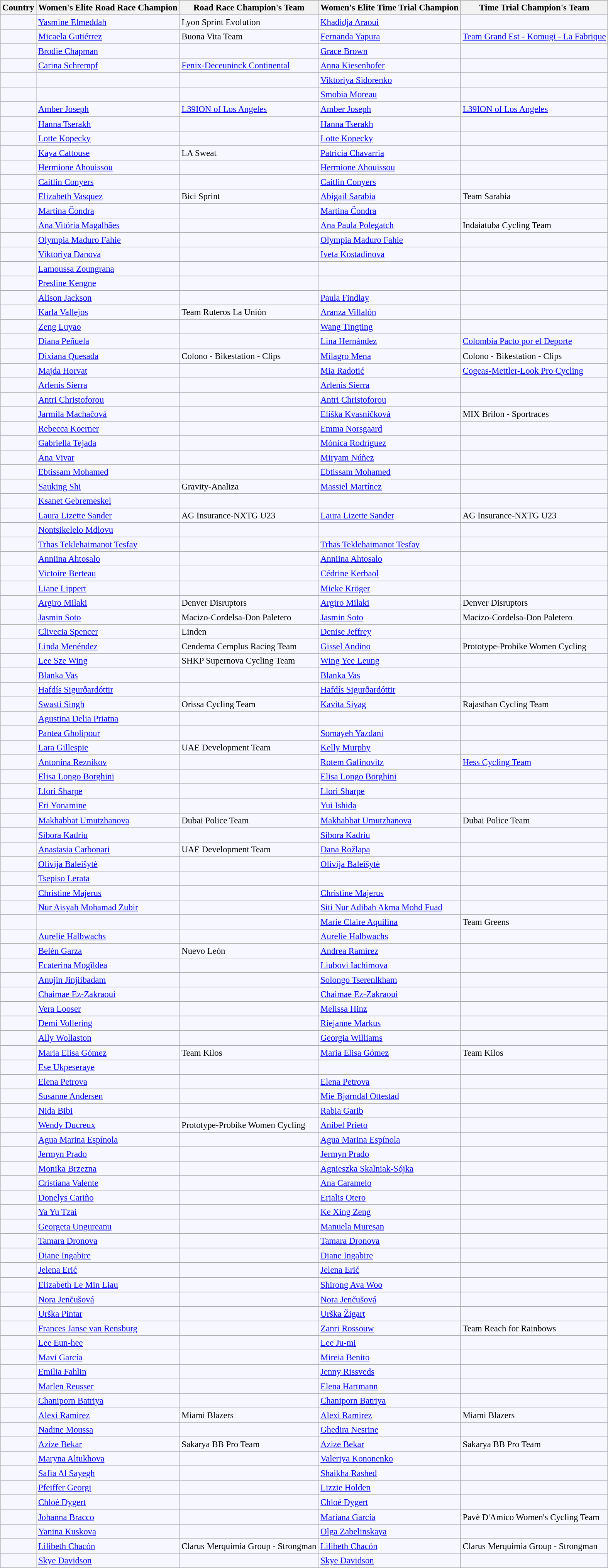<table class="wikitable sortable"  style="background:#f7f8ff; font-size:95%; border:gray solid 1px;">
<tr style="background:#ccc; text-align:center;">
<th>Country</th>
<th>Women's Elite Road Race Champion</th>
<th>Road Race Champion's Team</th>
<th>Women's Elite Time Trial Champion</th>
<th>Time Trial Champion's Team</th>
</tr>
<tr style="vertical-align:top;">
<td></td>
<td><a href='#'>Yasmine Elmeddah</a></td>
<td>Lyon Sprint Evolution</td>
<td><a href='#'>Khadidja Araoui</a></td>
<td></td>
</tr>
<tr style="vertical-align:top;">
<td></td>
<td><a href='#'>Micaela Gutiérrez</a></td>
<td>Buona Vita Team</td>
<td><a href='#'>Fernanda Yapura</a></td>
<td><a href='#'>Team Grand Est - Komugi - La Fabrique</a></td>
</tr>
<tr style="vertical-align:top;">
<td></td>
<td><a href='#'>Brodie Chapman</a></td>
<td></td>
<td><a href='#'>Grace Brown</a></td>
<td></td>
</tr>
<tr style="vertical-align:top;">
<td></td>
<td><a href='#'>Carina Schrempf</a></td>
<td><a href='#'>Fenix-Deceuninck Continental</a></td>
<td><a href='#'>Anna Kiesenhofer</a></td>
<td></td>
</tr>
<tr style="vertical-align:top;">
<td></td>
<td></td>
<td></td>
<td><a href='#'>Viktoriya Sidorenko</a></td>
<td></td>
</tr>
<tr style="vertical-align:top;">
<td></td>
<td></td>
<td></td>
<td><a href='#'>Smobia Moreau</a></td>
<td></td>
</tr>
<tr style="vertical-align:top;">
<td></td>
<td><a href='#'>Amber Joseph</a></td>
<td><a href='#'>L39ION of Los Angeles</a></td>
<td><a href='#'>Amber Joseph</a></td>
<td><a href='#'>L39ION of Los Angeles</a></td>
</tr>
<tr style="vertical-align:top;">
<td></td>
<td><a href='#'>Hanna Tserakh</a></td>
<td></td>
<td><a href='#'>Hanna Tserakh</a></td>
<td></td>
</tr>
<tr style="vertical-align:top;">
<td></td>
<td><a href='#'>Lotte Kopecky</a></td>
<td></td>
<td><a href='#'>Lotte Kopecky</a></td>
<td></td>
</tr>
<tr style="vertical-align:top;">
<td></td>
<td><a href='#'>Kaya Cattouse</a></td>
<td>LA Sweat</td>
<td><a href='#'>Patricia Chavarria</a></td>
<td></td>
</tr>
<tr style="vertical-align:top;">
<td></td>
<td><a href='#'>Hermione Ahouissou</a></td>
<td></td>
<td><a href='#'>Hermione Ahouissou</a></td>
<td></td>
</tr>
<tr style="vertical-align:top;">
<td></td>
<td><a href='#'>Caitlin Conyers</a></td>
<td></td>
<td><a href='#'>Caitlin Conyers</a></td>
<td></td>
</tr>
<tr style="vertical-align:top;">
<td></td>
<td><a href='#'>Elizabeth Vasquez</a></td>
<td>Bici Sprint</td>
<td><a href='#'>Abigail Sarabia</a></td>
<td>Team Sarabia</td>
</tr>
<tr style="vertical-align:top;">
<td></td>
<td><a href='#'>Martina Čondra</a></td>
<td></td>
<td><a href='#'>Martina Čondra</a></td>
<td></td>
</tr>
<tr style="vertical-align:top;">
<td></td>
<td><a href='#'>Ana Vitória Magalhães</a></td>
<td></td>
<td><a href='#'>Ana Paula Polegatch</a></td>
<td>Indaiatuba Cycling Team</td>
</tr>
<tr style="vertical-align:top;">
<td></td>
<td><a href='#'>Olympia Maduro Fahie</a></td>
<td></td>
<td><a href='#'>Olympia Maduro Fahie</a></td>
<td></td>
</tr>
<tr style="vertical-align:top;">
<td></td>
<td><a href='#'>Viktoriya Danova</a></td>
<td></td>
<td><a href='#'>Iveta Kostadinova</a></td>
<td></td>
</tr>
<tr style="vertical-align:top;">
<td></td>
<td><a href='#'>Lamoussa Zoungrana</a></td>
<td></td>
<td></td>
<td></td>
</tr>
<tr style="vertical-align:top;">
<td></td>
<td><a href='#'>Presline Kengne</a></td>
<td></td>
<td></td>
<td></td>
</tr>
<tr style="vertical-align:top;">
<td></td>
<td><a href='#'>Alison Jackson</a></td>
<td></td>
<td><a href='#'>Paula Findlay</a></td>
<td></td>
</tr>
<tr style="vertical-align:top;">
<td></td>
<td><a href='#'>Karla Vallejos</a></td>
<td>Team Ruteros La Unión</td>
<td><a href='#'>Aranza Villalón</a></td>
<td></td>
</tr>
<tr style="vertical-align:top;">
<td></td>
<td><a href='#'>Zeng Luyao</a></td>
<td></td>
<td><a href='#'>Wang Tingting</a></td>
<td></td>
</tr>
<tr style="vertical-align:top;">
<td></td>
<td><a href='#'>Diana Peñuela</a></td>
<td></td>
<td><a href='#'>Lina Hernández</a></td>
<td><a href='#'>Colombia Pacto por el Deporte</a></td>
</tr>
<tr style="vertical-align:top;">
<td></td>
<td><a href='#'>Dixiana Quesada</a></td>
<td>Colono - Bikestation - Clips</td>
<td><a href='#'>Milagro Mena</a></td>
<td>Colono - Bikestation - Clips</td>
</tr>
<tr style="vertical-align:top;">
<td></td>
<td><a href='#'>Majda Horvat</a></td>
<td></td>
<td><a href='#'>Mia Radotić</a></td>
<td><a href='#'>Cogeas-Mettler-Look Pro Cycling</a></td>
</tr>
<tr style="vertical-align:top;">
<td></td>
<td><a href='#'>Arlenis Sierra</a></td>
<td></td>
<td><a href='#'>Arlenis Sierra</a></td>
<td></td>
</tr>
<tr style="vertical-align:top;">
<td></td>
<td><a href='#'>Antri Christoforou</a></td>
<td></td>
<td><a href='#'>Antri Christoforou</a></td>
<td></td>
</tr>
<tr style="vertical-align:top;">
<td></td>
<td><a href='#'>Jarmila Machačová</a></td>
<td></td>
<td><a href='#'>Eliška Kvasničková</a></td>
<td>MIX Brilon - Sportraces</td>
</tr>
<tr style="vertical-align:top;">
<td></td>
<td><a href='#'>Rebecca Koerner</a></td>
<td></td>
<td><a href='#'>Emma Norsgaard</a></td>
<td></td>
</tr>
<tr style="vertical-align:top;">
<td></td>
<td><a href='#'>Gabriella Tejada</a></td>
<td></td>
<td><a href='#'>Mónica Rodríguez</a></td>
<td></td>
</tr>
<tr style="vertical-align:top;">
<td></td>
<td><a href='#'>Ana Vivar</a></td>
<td></td>
<td><a href='#'>Miryam Núñez</a></td>
<td></td>
</tr>
<tr style="vertical-align:top;">
<td></td>
<td><a href='#'>Ebtissam Mohamed</a></td>
<td></td>
<td><a href='#'>Ebtissam Mohamed</a></td>
<td></td>
</tr>
<tr style="vertical-align:top;">
<td></td>
<td><a href='#'>Sauking Shi</a></td>
<td>Gravity-Analiza</td>
<td><a href='#'>Massiel Martínez</a></td>
<td></td>
</tr>
<tr style="vertical-align:top;">
<td></td>
<td><a href='#'>Ksanet Gebremeskel</a></td>
<td></td>
<td></td>
<td></td>
</tr>
<tr style="vertical-align:top;">
<td></td>
<td><a href='#'>Laura Lizette Sander</a></td>
<td>AG Insurance-NXTG U23</td>
<td><a href='#'>Laura Lizette Sander</a></td>
<td>AG Insurance-NXTG U23</td>
</tr>
<tr style="vertical-align:top;">
<td></td>
<td><a href='#'>Nontsikelelo Mdlovu</a></td>
<td></td>
<td></td>
<td></td>
</tr>
<tr style="vertical-align:top;">
<td></td>
<td><a href='#'>Trhas Teklehaimanot Tesfay</a></td>
<td></td>
<td><a href='#'>Trhas Teklehaimanot Tesfay</a></td>
<td></td>
</tr>
<tr style="vertical-align:top;">
<td></td>
<td><a href='#'>Anniina Ahtosalo</a></td>
<td></td>
<td><a href='#'>Anniina Ahtosalo</a></td>
<td></td>
</tr>
<tr style="vertical-align:top;">
<td></td>
<td><a href='#'>Victoire Berteau</a></td>
<td></td>
<td><a href='#'>Cédrine Kerbaol</a></td>
<td></td>
</tr>
<tr style="vertical-align:top;">
<td></td>
<td><a href='#'>Liane Lippert</a></td>
<td></td>
<td><a href='#'>Mieke Kröger</a></td>
<td></td>
</tr>
<tr style="vertical-align:top;">
<td></td>
<td><a href='#'>Argiro Milaki</a></td>
<td>Denver Disruptors</td>
<td><a href='#'>Argiro Milaki</a></td>
<td>Denver Disruptors</td>
</tr>
<tr style="vertical-align:top;">
<td></td>
<td><a href='#'>Jasmin Soto</a></td>
<td>Macizo-Cordelsa-Don Paletero</td>
<td><a href='#'>Jasmin Soto</a></td>
<td>Macizo-Cordelsa-Don Paletero</td>
</tr>
<tr style="vertical-align:top;">
<td></td>
<td><a href='#'>Clivecia Spencer</a></td>
<td>Linden</td>
<td><a href='#'>Denise Jeffrey</a></td>
<td></td>
</tr>
<tr style="vertical-align:top;">
<td></td>
<td><a href='#'>Linda Menéndez</a></td>
<td>Cendema Cemplus Racing Team</td>
<td><a href='#'>Gissel Andino</a></td>
<td>Prototype-Probike Women Cycling</td>
</tr>
<tr style="vertical-align:top;">
<td></td>
<td><a href='#'>Lee Sze Wing</a></td>
<td>SHKP Supernova Cycling Team</td>
<td><a href='#'>Wing Yee Leung</a></td>
<td></td>
</tr>
<tr style="vertical-align:top;">
<td></td>
<td><a href='#'>Blanka Vas</a></td>
<td></td>
<td><a href='#'>Blanka Vas</a></td>
<td></td>
</tr>
<tr style="vertical-align:top;">
<td></td>
<td><a href='#'>Hafdís Sigurðardóttir</a></td>
<td></td>
<td><a href='#'>Hafdís Sigurðardóttir</a></td>
<td></td>
</tr>
<tr style="vertical-align:top;">
<td></td>
<td><a href='#'>Swasti Singh</a></td>
<td>Orissa Cycling Team</td>
<td><a href='#'>Kavita Siyag</a></td>
<td>Rajasthan Cycling Team</td>
</tr>
<tr style="vertical-align:top;">
<td></td>
<td><a href='#'>Agustina Delia Priatna</a></td>
<td></td>
<td></td>
<td></td>
</tr>
<tr style="vertical-align:top;">
<td></td>
<td><a href='#'>Pantea Gholipour</a></td>
<td></td>
<td><a href='#'>Somayeh Yazdani</a></td>
<td></td>
</tr>
<tr style="vertical-align:top;">
<td></td>
<td><a href='#'>Lara Gillespie</a></td>
<td>UAE Development Team</td>
<td><a href='#'>Kelly Murphy</a></td>
<td></td>
</tr>
<tr style="vertical-align:top;">
<td></td>
<td><a href='#'>Antonina Reznikov</a></td>
<td></td>
<td><a href='#'>Rotem Gafinovitz</a></td>
<td><a href='#'>Hess Cycling Team</a></td>
</tr>
<tr style="vertical-align:top;">
<td></td>
<td><a href='#'>Elisa Longo Borghini</a></td>
<td></td>
<td><a href='#'>Elisa Longo Borghini</a></td>
<td></td>
</tr>
<tr style="vertical-align:top;">
<td></td>
<td><a href='#'>Llori Sharpe</a></td>
<td></td>
<td><a href='#'>Llori Sharpe</a></td>
<td></td>
</tr>
<tr style="vertical-align:top;">
<td></td>
<td><a href='#'>Eri Yonamine</a></td>
<td></td>
<td><a href='#'>Yui Ishida</a></td>
<td></td>
</tr>
<tr style="vertical-align:top;">
<td></td>
<td><a href='#'>Makhabbat Umutzhanova</a></td>
<td>Dubai Police Team</td>
<td><a href='#'>Makhabbat Umutzhanova</a></td>
<td>Dubai Police Team</td>
</tr>
<tr style="vertical-align:top;">
<td></td>
<td><a href='#'>Sibora Kadriu</a></td>
<td></td>
<td><a href='#'>Sibora Kadriu</a></td>
<td></td>
</tr>
<tr style="vertical-align:top;">
<td></td>
<td><a href='#'>Anastasia Carbonari</a></td>
<td>UAE Development Team</td>
<td><a href='#'>Dana Rožlapa</a></td>
<td></td>
</tr>
<tr style="vertical-align:top;">
<td></td>
<td><a href='#'>Olivija Baleišytė</a></td>
<td></td>
<td><a href='#'>Olivija Baleišytė</a></td>
<td></td>
</tr>
<tr style="vertical-align:top;">
<td></td>
<td><a href='#'>Tsepiso Lerata</a></td>
<td></td>
<td></td>
<td></td>
</tr>
<tr style="vertical-align:top;">
<td></td>
<td><a href='#'>Christine Majerus</a></td>
<td></td>
<td><a href='#'>Christine Majerus</a></td>
<td></td>
</tr>
<tr style="vertical-align:top;">
<td></td>
<td><a href='#'>Nur Aisyah Mohamad Zubir</a></td>
<td></td>
<td><a href='#'>Siti Nur Adibah Akma Mohd Fuad</a></td>
<td></td>
</tr>
<tr style="vertical-align:top;">
<td></td>
<td></td>
<td></td>
<td><a href='#'>Marie Claire Aquilina</a></td>
<td>Team Greens</td>
</tr>
<tr style="vertical-align:top;">
<td></td>
<td><a href='#'>Aurelie Halbwachs</a></td>
<td></td>
<td><a href='#'>Aurelie Halbwachs</a></td>
<td></td>
</tr>
<tr style="vertical-align:top;">
<td></td>
<td><a href='#'>Belén Garza</a></td>
<td>Nuevo León</td>
<td><a href='#'>Andrea Ramírez</a></td>
<td></td>
</tr>
<tr style="vertical-align:top;">
<td></td>
<td><a href='#'>Ecaterina Mogîldea</a></td>
<td></td>
<td><a href='#'>Liubovi Iachimova</a></td>
<td></td>
</tr>
<tr style="vertical-align:top;">
<td></td>
<td><a href='#'>Anujin Jinjiibadam</a></td>
<td></td>
<td><a href='#'>Solongo Tserenlkham</a></td>
<td></td>
</tr>
<tr style="vertical-align:top;">
<td></td>
<td><a href='#'>Chaimae Ez-Zakraoui</a></td>
<td></td>
<td><a href='#'>Chaimae Ez-Zakraoui</a></td>
<td></td>
</tr>
<tr style="vertical-align:top;">
<td></td>
<td><a href='#'>Vera Looser</a></td>
<td></td>
<td><a href='#'>Melissa Hinz</a></td>
<td></td>
</tr>
<tr style="vertical-align:top;">
<td></td>
<td><a href='#'>Demi Vollering</a></td>
<td></td>
<td><a href='#'>Riejanne Markus</a></td>
<td></td>
</tr>
<tr style="vertical-align:top;">
<td></td>
<td><a href='#'>Ally Wollaston</a></td>
<td></td>
<td><a href='#'>Georgia Williams</a></td>
<td></td>
</tr>
<tr style="vertical-align:top;">
<td></td>
<td><a href='#'>Maria Elisa Gómez</a></td>
<td>Team Kilos</td>
<td><a href='#'>Maria Elisa Gómez</a></td>
<td>Team Kilos</td>
</tr>
<tr style="vertical-align:top;">
<td></td>
<td><a href='#'>Ese Ukpeseraye</a></td>
<td></td>
<td></td>
<td></td>
</tr>
<tr style="vertical-align:top;">
<td></td>
<td><a href='#'>Elena Petrova</a></td>
<td></td>
<td><a href='#'>Elena Petrova</a></td>
<td></td>
</tr>
<tr style="vertical-align:top;">
<td></td>
<td><a href='#'>Susanne Andersen</a></td>
<td></td>
<td><a href='#'>Mie Bjørndal Ottestad</a></td>
<td></td>
</tr>
<tr style="vertical-align:top;">
<td></td>
<td><a href='#'>Nida Bibi</a></td>
<td></td>
<td><a href='#'>Rabia Garib</a></td>
<td></td>
</tr>
<tr style="vertical-align:top;">
<td></td>
<td><a href='#'>Wendy Ducreux</a></td>
<td>Prototype-Probike Women Cycling</td>
<td><a href='#'>Anibel Prieto</a></td>
<td></td>
</tr>
<tr style="vertical-align:top;">
<td></td>
<td><a href='#'>Agua Marina Espínola</a></td>
<td></td>
<td><a href='#'>Agua Marina Espínola</a></td>
<td></td>
</tr>
<tr style="vertical-align:top;">
<td></td>
<td><a href='#'>Jermyn Prado</a></td>
<td></td>
<td><a href='#'>Jermyn Prado</a></td>
<td></td>
</tr>
<tr style="vertical-align:top;">
<td></td>
<td><a href='#'>Monika Brzezna</a></td>
<td></td>
<td><a href='#'>Agnieszka Skalniak-Sójka</a></td>
<td></td>
</tr>
<tr style="vertical-align:top;">
<td></td>
<td><a href='#'>Cristiana Valente</a></td>
<td></td>
<td><a href='#'>Ana Caramelo</a></td>
<td></td>
</tr>
<tr style="vertical-align:top;">
<td></td>
<td><a href='#'>Donelys Cariño</a></td>
<td></td>
<td><a href='#'>Erialis Otero</a></td>
<td></td>
</tr>
<tr style="vertical-align:top;">
<td></td>
<td><a href='#'>Ya Yu Tzai</a></td>
<td></td>
<td><a href='#'>Ke Xing Zeng</a></td>
<td></td>
</tr>
<tr style="vertical-align:top;">
<td></td>
<td><a href='#'>Georgeta Ungureanu</a></td>
<td></td>
<td><a href='#'>Manuela Mureșan</a></td>
<td></td>
</tr>
<tr style="vertical-align:top;">
<td></td>
<td><a href='#'>Tamara Dronova</a></td>
<td></td>
<td><a href='#'>Tamara Dronova</a></td>
<td></td>
</tr>
<tr style="vertical-align:top;">
<td></td>
<td><a href='#'>Diane Ingabire</a></td>
<td></td>
<td><a href='#'>Diane Ingabire</a></td>
<td></td>
</tr>
<tr style="vertical-align:top;">
<td></td>
<td><a href='#'>Jelena Erić</a></td>
<td></td>
<td><a href='#'>Jelena Erić</a></td>
<td></td>
</tr>
<tr style="vertical-align:top;">
<td></td>
<td><a href='#'>Elizabeth Le Min Liau</a></td>
<td></td>
<td><a href='#'>Shirong Ava Woo</a></td>
<td></td>
</tr>
<tr style="vertical-align:top;">
<td></td>
<td><a href='#'>Nora Jenčušová</a></td>
<td></td>
<td><a href='#'>Nora Jenčušová</a></td>
<td></td>
</tr>
<tr style="vertical-align:top;">
<td></td>
<td><a href='#'>Urška Pintar</a></td>
<td></td>
<td><a href='#'>Urška Žigart</a></td>
<td></td>
</tr>
<tr style="vertical-align:top;">
<td></td>
<td><a href='#'>Frances Janse van Rensburg</a></td>
<td></td>
<td><a href='#'>Zanri Rossouw</a></td>
<td>Team Reach for Rainbows</td>
</tr>
<tr style="vertical-align:top;">
<td></td>
<td><a href='#'>Lee Eun-hee</a></td>
<td></td>
<td><a href='#'>Lee Ju-mi</a></td>
<td></td>
</tr>
<tr style="vertical-align:top;">
<td></td>
<td><a href='#'>Mavi García</a></td>
<td></td>
<td><a href='#'>Mireia Benito</a></td>
<td></td>
</tr>
<tr style="vertical-align:top;">
<td></td>
<td><a href='#'>Emilia Fahlin</a></td>
<td></td>
<td><a href='#'>Jenny Rissveds</a></td>
<td></td>
</tr>
<tr style="vertical-align:top;">
<td></td>
<td><a href='#'>Marlen Reusser</a></td>
<td></td>
<td><a href='#'>Elena Hartmann</a></td>
<td></td>
</tr>
<tr style="vertical-align:top;">
<td></td>
<td><a href='#'>Chaniporn Batriya</a></td>
<td></td>
<td><a href='#'>Chaniporn Batriya</a></td>
<td></td>
</tr>
<tr style="vertical-align:top;">
<td></td>
<td><a href='#'>Alexi Ramirez</a></td>
<td>Miami Blazers</td>
<td><a href='#'>Alexi Ramirez</a></td>
<td>Miami Blazers</td>
</tr>
<tr style="vertical-align:top;">
<td></td>
<td><a href='#'>Nadine Moussa</a></td>
<td></td>
<td><a href='#'>Ghedira Nesrine</a></td>
<td></td>
</tr>
<tr style="vertical-align:top;">
<td></td>
<td><a href='#'>Azize Bekar</a></td>
<td>Sakarya BB Pro Team</td>
<td><a href='#'>Azize Bekar</a></td>
<td>Sakarya BB Pro Team</td>
</tr>
<tr style="vertical-align:top;">
<td></td>
<td><a href='#'>Maryna Altukhova</a></td>
<td></td>
<td><a href='#'>Valeriya Kononenko</a></td>
<td></td>
</tr>
<tr style="vertical-align:top;">
<td></td>
<td><a href='#'>Safia Al Sayegh</a></td>
<td></td>
<td><a href='#'>Shaikha Rashed</a></td>
<td></td>
</tr>
<tr style="vertical-align:top;">
<td></td>
<td><a href='#'>Pfeiffer Georgi</a></td>
<td></td>
<td><a href='#'>Lizzie Holden</a></td>
<td></td>
</tr>
<tr style="vertical-align:top;">
<td></td>
<td><a href='#'>Chloé Dygert</a></td>
<td></td>
<td><a href='#'>Chloé Dygert</a></td>
<td></td>
</tr>
<tr style="vertical-align:top;">
<td></td>
<td><a href='#'>Johanna Bracco</a></td>
<td></td>
<td><a href='#'>Mariana García</a></td>
<td>Pavè D'Amico Women's Cycling Team</td>
</tr>
<tr style="vertical-align:top;">
<td></td>
<td><a href='#'>Yanina Kuskova</a></td>
<td></td>
<td><a href='#'>Olga Zabelinskaya</a></td>
<td></td>
</tr>
<tr style="vertical-align:top;">
<td></td>
<td><a href='#'>Lilibeth Chacón</a></td>
<td>Clarus Merquimia Group - Strongman</td>
<td><a href='#'>Lilibeth Chacón</a></td>
<td>Clarus Merquimia Group - Strongman</td>
</tr>
<tr style="vertical-align:top;">
<td></td>
<td><a href='#'>Skye Davidson</a></td>
<td></td>
<td><a href='#'>Skye Davidson</a></td>
<td></td>
</tr>
</table>
